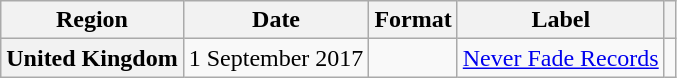<table class="wikitable plainrowheaders" style="text-align:center;">
<tr>
<th scope="col">Region</th>
<th scope="col">Date</th>
<th scope="col">Format</th>
<th scope="col">Label</th>
<th scope="col"></th>
</tr>
<tr>
<th scope="row">United Kingdom</th>
<td>1 September 2017</td>
<td></td>
<td><a href='#'>Never Fade Records</a></td>
<td></td>
</tr>
</table>
